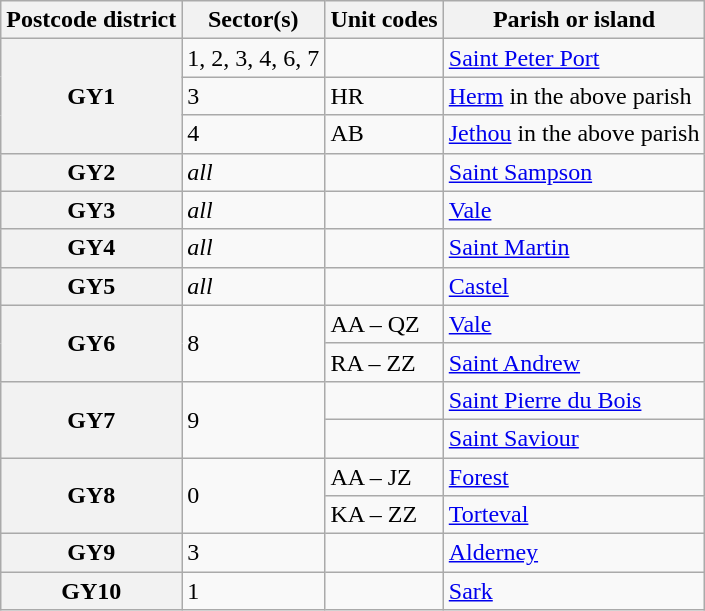<table class="wikitable">
<tr>
<th scope="col">Postcode district</th>
<th scope="col">Sector(s)</th>
<th scope="col">Unit codes</th>
<th scope="col">Parish or island</th>
</tr>
<tr>
<th scope="row" rowspan="3">GY1</th>
<td>1, 2, 3, 4, 6, 7</td>
<td></td>
<td><a href='#'>Saint Peter Port</a></td>
</tr>
<tr>
<td>3</td>
<td>HR</td>
<td><a href='#'>Herm</a> in the above parish</td>
</tr>
<tr>
<td>4</td>
<td>AB</td>
<td><a href='#'>Jethou</a> in the above parish</td>
</tr>
<tr>
<th scope="row">GY2</th>
<td><em>all</em></td>
<td></td>
<td><a href='#'>Saint Sampson</a></td>
</tr>
<tr>
<th scope="row">GY3</th>
<td><em>all</em></td>
<td></td>
<td><a href='#'>Vale</a></td>
</tr>
<tr>
<th scope="row">GY4</th>
<td><em>all</em></td>
<td></td>
<td><a href='#'>Saint Martin</a></td>
</tr>
<tr>
<th scope="row">GY5</th>
<td><em>all</em></td>
<td></td>
<td><a href='#'>Castel</a></td>
</tr>
<tr>
<th scope="row" rowspan="2">GY6</th>
<td rowspan="2">8</td>
<td>AA – QZ</td>
<td><a href='#'>Vale</a></td>
</tr>
<tr>
<td>RA – ZZ</td>
<td><a href='#'>Saint Andrew</a></td>
</tr>
<tr>
<th scope="row" rowspan="2">GY7</th>
<td rowspan="2">9</td>
<td></td>
<td><a href='#'>Saint Pierre du Bois</a></td>
</tr>
<tr>
<td></td>
<td><a href='#'>Saint Saviour</a></td>
</tr>
<tr>
<th scope="row" rowspan="2">GY8</th>
<td rowspan="2">0</td>
<td>AA – JZ</td>
<td><a href='#'>Forest</a></td>
</tr>
<tr>
<td>KA – ZZ</td>
<td><a href='#'>Torteval</a></td>
</tr>
<tr>
<th scope="row">GY9</th>
<td>3</td>
<td></td>
<td><a href='#'>Alderney</a></td>
</tr>
<tr>
<th scope="row">GY10</th>
<td>1</td>
<td></td>
<td><a href='#'>Sark</a></td>
</tr>
</table>
